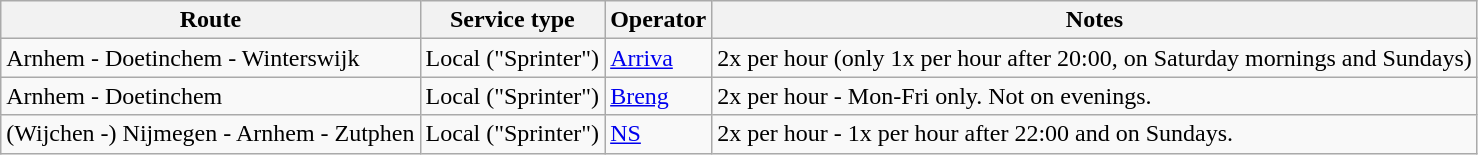<table class="wikitable">
<tr>
<th>Route</th>
<th>Service type</th>
<th>Operator</th>
<th>Notes</th>
</tr>
<tr>
<td>Arnhem - Doetinchem - Winterswijk</td>
<td>Local ("Sprinter")</td>
<td><a href='#'>Arriva</a></td>
<td>2x per hour (only 1x per hour after 20:00, on Saturday mornings and Sundays)</td>
</tr>
<tr>
<td>Arnhem - Doetinchem</td>
<td>Local ("Sprinter")</td>
<td><a href='#'>Breng</a></td>
<td>2x per hour - Mon-Fri only. Not on evenings.</td>
</tr>
<tr>
<td>(Wijchen -) Nijmegen - Arnhem - Zutphen</td>
<td>Local ("Sprinter")</td>
<td><a href='#'>NS</a></td>
<td>2x per hour - 1x per hour after 22:00 and on Sundays.</td>
</tr>
</table>
